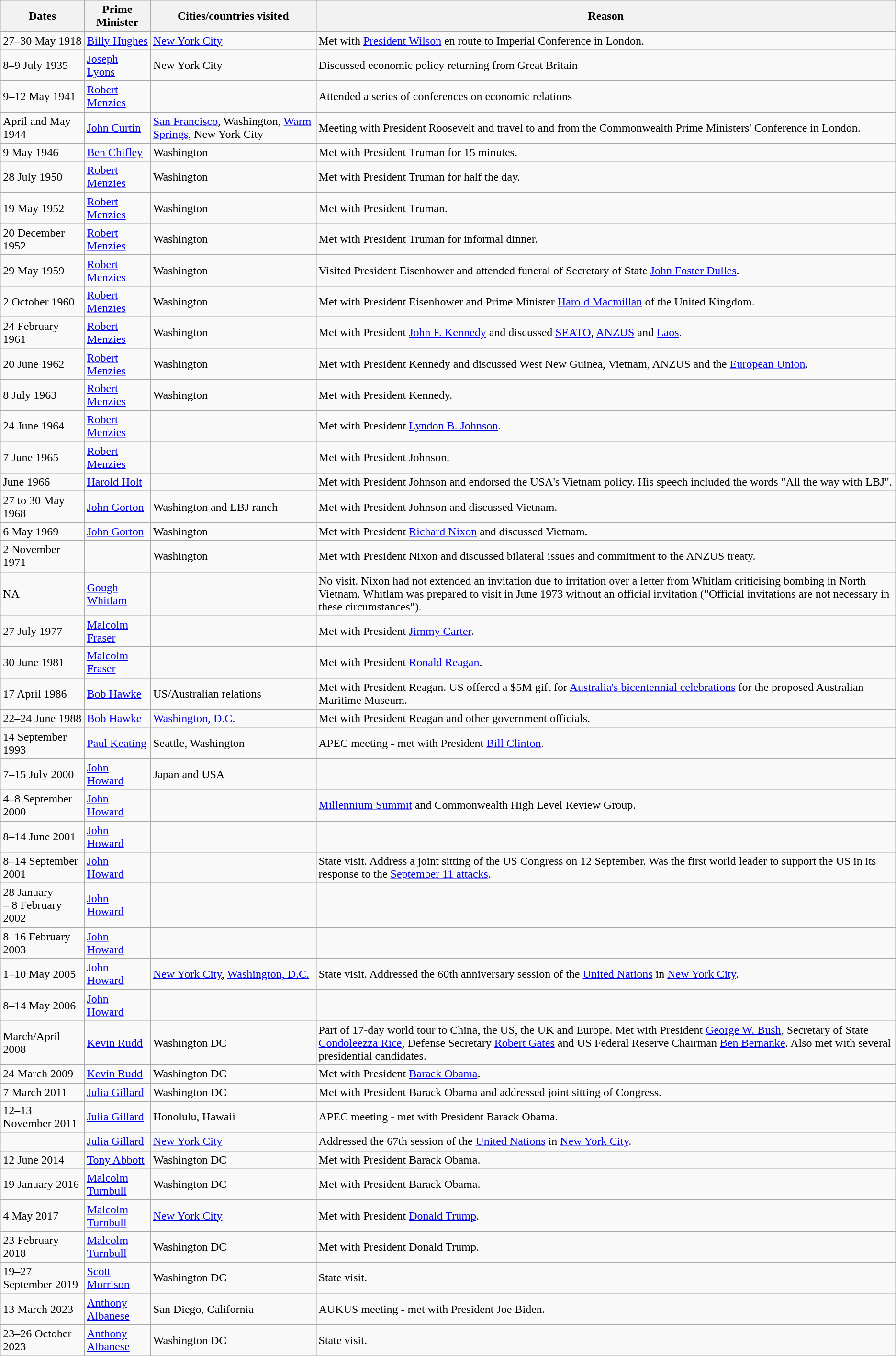<table class=wikitable>
<tr>
<th>Dates</th>
<th>Prime Minister</th>
<th>Cities/countries visited</th>
<th>Reason</th>
</tr>
<tr>
<td>27–30 May 1918</td>
<td><a href='#'>Billy Hughes</a></td>
<td><a href='#'>New York City</a></td>
<td>Met with <a href='#'>President Wilson</a> en route to Imperial Conference in London.</td>
</tr>
<tr>
<td>8–9 July 1935</td>
<td><a href='#'>Joseph Lyons</a></td>
<td>New York City</td>
<td>Discussed economic policy returning from Great Britain</td>
</tr>
<tr>
<td>9–12 May 1941</td>
<td><a href='#'>Robert Menzies</a></td>
<td></td>
<td>Attended a series of conferences on economic relations</td>
</tr>
<tr>
<td>April and May 1944</td>
<td><a href='#'>John Curtin</a></td>
<td><a href='#'>San Francisco</a>, Washington, <a href='#'>Warm Springs</a>, New York City</td>
<td>Meeting with President Roosevelt and travel to and from the Commonwealth Prime Ministers' Conference in London.</td>
</tr>
<tr>
<td>9 May 1946</td>
<td><a href='#'>Ben Chifley</a></td>
<td>Washington</td>
<td>Met with President Truman for 15 minutes.</td>
</tr>
<tr>
<td>28 July 1950</td>
<td><a href='#'>Robert Menzies</a></td>
<td>Washington</td>
<td>Met with President Truman for half the day.</td>
</tr>
<tr>
<td>19 May 1952</td>
<td><a href='#'>Robert Menzies</a></td>
<td>Washington</td>
<td>Met with President Truman.</td>
</tr>
<tr>
<td>20 December 1952</td>
<td><a href='#'>Robert Menzies</a></td>
<td>Washington</td>
<td>Met with President Truman for informal dinner.</td>
</tr>
<tr>
<td>29 May 1959</td>
<td><a href='#'>Robert Menzies</a></td>
<td>Washington</td>
<td>Visited President Eisenhower and attended funeral of Secretary of State <a href='#'>John Foster Dulles</a>.</td>
</tr>
<tr>
<td>2 October 1960</td>
<td><a href='#'>Robert Menzies</a></td>
<td>Washington</td>
<td>Met with President Eisenhower and Prime Minister <a href='#'>Harold Macmillan</a> of the United Kingdom.</td>
</tr>
<tr>
<td>24 February 1961</td>
<td><a href='#'>Robert Menzies</a></td>
<td>Washington</td>
<td>Met with President <a href='#'>John F. Kennedy</a> and discussed <a href='#'>SEATO</a>, <a href='#'>ANZUS</a> and <a href='#'>Laos</a>.</td>
</tr>
<tr>
<td>20 June 1962</td>
<td><a href='#'>Robert Menzies</a></td>
<td>Washington</td>
<td>Met with President Kennedy and discussed West New Guinea, Vietnam, ANZUS and the <a href='#'>European Union</a>.</td>
</tr>
<tr>
<td>8 July 1963 </td>
<td><a href='#'>Robert Menzies</a></td>
<td>Washington</td>
<td>Met with President Kennedy.</td>
</tr>
<tr>
<td>24 June 1964</td>
<td><a href='#'>Robert Menzies</a></td>
<td></td>
<td>Met with President <a href='#'>Lyndon B. Johnson</a>.</td>
</tr>
<tr>
<td>7 June 1965</td>
<td><a href='#'>Robert Menzies</a></td>
<td></td>
<td>Met with President Johnson.</td>
</tr>
<tr>
<td>June 1966</td>
<td><a href='#'>Harold Holt</a></td>
<td></td>
<td>Met with President Johnson and endorsed the USA's Vietnam policy. His speech included the words "All the way with LBJ".</td>
</tr>
<tr>
<td>27 to 30 May 1968 </td>
<td><a href='#'>John Gorton</a></td>
<td>Washington and LBJ ranch</td>
<td>Met with President Johnson and discussed Vietnam.</td>
</tr>
<tr>
<td>6 May 1969 </td>
<td><a href='#'>John Gorton</a></td>
<td>Washington</td>
<td>Met with President <a href='#'>Richard Nixon</a> and discussed Vietnam.</td>
</tr>
<tr>
<td>2 November 1971 </td>
<td></td>
<td>Washington</td>
<td>Met with President Nixon and discussed bilateral issues and commitment to the ANZUS treaty.</td>
</tr>
<tr>
<td>NA</td>
<td><a href='#'>Gough Whitlam</a></td>
<td></td>
<td>No visit. Nixon had not extended an invitation due to irritation over a letter from Whitlam criticising bombing in North Vietnam. Whitlam was prepared to visit in June 1973 without an official invitation ("Official invitations are not necessary in these circumstances").</td>
</tr>
<tr>
<td>27 July 1977</td>
<td><a href='#'>Malcolm Fraser</a></td>
<td></td>
<td>Met with President <a href='#'>Jimmy Carter</a>.</td>
</tr>
<tr>
<td>30 June 1981</td>
<td><a href='#'>Malcolm Fraser</a></td>
<td></td>
<td>Met with President <a href='#'>Ronald Reagan</a>.</td>
</tr>
<tr>
<td>17 April 1986</td>
<td><a href='#'>Bob Hawke</a></td>
<td>US/Australian relations</td>
<td>Met with President Reagan. US offered a $5M gift for <a href='#'>Australia's bicentennial celebrations</a> for the proposed Australian Maritime Museum.</td>
</tr>
<tr>
<td>22–24 June 1988</td>
<td><a href='#'>Bob Hawke</a></td>
<td><a href='#'>Washington, D.C.</a></td>
<td>Met with President Reagan and other government officials.</td>
</tr>
<tr>
<td>14 September 1993</td>
<td><a href='#'>Paul Keating</a></td>
<td>Seattle, Washington</td>
<td>APEC meeting - met with President <a href='#'>Bill Clinton</a>.</td>
</tr>
<tr>
<td>7–15 July 2000</td>
<td><a href='#'>John Howard</a></td>
<td>Japan and USA</td>
<td></td>
</tr>
<tr>
<td>4–8 September 2000</td>
<td><a href='#'>John Howard</a></td>
<td></td>
<td><a href='#'>Millennium Summit</a> and Commonwealth High Level Review Group.</td>
</tr>
<tr>
<td>8–14 June 2001</td>
<td><a href='#'>John Howard</a></td>
<td></td>
<td></td>
</tr>
<tr>
<td>8–14 September 2001</td>
<td><a href='#'>John Howard</a></td>
<td></td>
<td>State visit. Address a joint sitting of the US Congress on 12 September. Was the first world leader to support the US in its response to the <a href='#'>September 11 attacks</a>.</td>
</tr>
<tr>
<td>28 January<br> – 8 February 2002</td>
<td><a href='#'>John Howard</a></td>
<td></td>
<td></td>
</tr>
<tr>
<td>8–16 February 2003</td>
<td><a href='#'>John Howard</a></td>
<td></td>
<td></td>
</tr>
<tr>
<td>1–10 May 2005</td>
<td><a href='#'>John Howard</a></td>
<td><a href='#'>New York City</a>, <a href='#'>Washington, D.C.</a></td>
<td>State visit. Addressed the 60th anniversary session of the <a href='#'>United Nations</a> in <a href='#'>New York City</a>.</td>
</tr>
<tr>
<td>8–14 May 2006</td>
<td><a href='#'>John Howard</a></td>
<td></td>
<td></td>
</tr>
<tr>
<td>March/April 2008</td>
<td><a href='#'>Kevin Rudd</a></td>
<td>Washington DC</td>
<td>Part of 17-day world tour to China, the US, the UK and Europe. Met with President <a href='#'>George W. Bush</a>, Secretary of State <a href='#'>Condoleezza Rice</a>, Defense Secretary <a href='#'>Robert Gates</a> and US Federal Reserve Chairman <a href='#'>Ben Bernanke</a>. Also met with several presidential candidates.</td>
</tr>
<tr>
<td>24 March 2009</td>
<td><a href='#'>Kevin Rudd</a></td>
<td>Washington DC</td>
<td>Met with President <a href='#'>Barack Obama</a>.</td>
</tr>
<tr>
<td>7 March 2011</td>
<td><a href='#'>Julia Gillard</a></td>
<td>Washington DC</td>
<td>Met with President Barack Obama and addressed joint sitting of Congress.</td>
</tr>
<tr>
<td>12–13 November 2011</td>
<td><a href='#'>Julia Gillard</a></td>
<td>Honolulu, Hawaii</td>
<td>APEC meeting - met with President Barack Obama.</td>
</tr>
<tr>
<td></td>
<td><a href='#'>Julia Gillard</a></td>
<td><a href='#'>New York City</a></td>
<td>Addressed the 67th session of the <a href='#'>United Nations</a> in <a href='#'>New York City</a>.</td>
</tr>
<tr>
<td>12 June 2014</td>
<td><a href='#'>Tony Abbott</a></td>
<td>Washington DC</td>
<td>Met with President Barack Obama.</td>
</tr>
<tr>
<td>19 January 2016</td>
<td><a href='#'>Malcolm Turnbull</a></td>
<td>Washington DC</td>
<td>Met with President Barack Obama.</td>
</tr>
<tr>
<td>4 May 2017</td>
<td><a href='#'>Malcolm Turnbull</a></td>
<td><a href='#'>New York City</a></td>
<td>Met with President <a href='#'>Donald Trump</a>.</td>
</tr>
<tr>
<td>23 February 2018</td>
<td><a href='#'>Malcolm Turnbull</a></td>
<td>Washington DC</td>
<td>Met with President Donald Trump.</td>
</tr>
<tr>
<td>19–27 September 2019</td>
<td><a href='#'>Scott Morrison</a></td>
<td>Washington DC</td>
<td>State visit.</td>
</tr>
<tr>
<td>13 March 2023</td>
<td><a href='#'>Anthony Albanese</a></td>
<td>San Diego, California</td>
<td>AUKUS meeting - met with President Joe Biden.</td>
</tr>
<tr>
<td>23–26 October 2023</td>
<td><a href='#'>Anthony Albanese</a></td>
<td>Washington DC</td>
<td>State visit.</td>
</tr>
</table>
